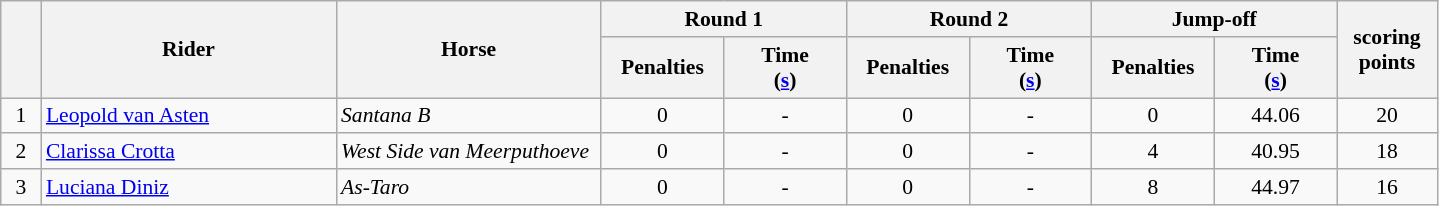<table class="wikitable" style="font-size: 90%">
<tr>
<th rowspan=2 width=20></th>
<th rowspan=2 width=190>Rider</th>
<th rowspan=2 width=170>Horse</th>
<th colspan=2>Round 1</th>
<th colspan=2>Round 2</th>
<th colspan=2>Jump-off</th>
<th rowspan=2 width=60>scoring<br>points</th>
</tr>
<tr>
<th width=75>Penalties</th>
<th width=75>Time<br>(<a href='#'>s</a>)</th>
<th width=75>Penalties</th>
<th width=75>Time<br>(<a href='#'>s</a>)</th>
<th width=75>Penalties</th>
<th width=75>Time<br>(<a href='#'>s</a>)</th>
</tr>
<tr>
<td align=center>1</td>
<td> <a href='#'>Leopold van Asten</a></td>
<td><em>Santana B</em></td>
<td align=center>0</td>
<td align=center>-</td>
<td align=center>0</td>
<td align=center>-</td>
<td align=center>0</td>
<td align=center>44.06</td>
<td align=center>20</td>
</tr>
<tr>
<td align=center>2</td>
<td> <a href='#'>Clarissa Crotta</a></td>
<td><em>West Side van Meerputhoeve</em></td>
<td align=center>0</td>
<td align=center>-</td>
<td align=center>0</td>
<td align=center>-</td>
<td align=center>4</td>
<td align=center>40.95</td>
<td align=center>18</td>
</tr>
<tr>
<td align=center>3</td>
<td> <a href='#'>Luciana Diniz</a></td>
<td><em>As-Taro</em></td>
<td align=center>0</td>
<td align=center>-</td>
<td align=center>0</td>
<td align=center>-</td>
<td align=center>8</td>
<td align=center>44.97</td>
<td align=center>16</td>
</tr>
</table>
